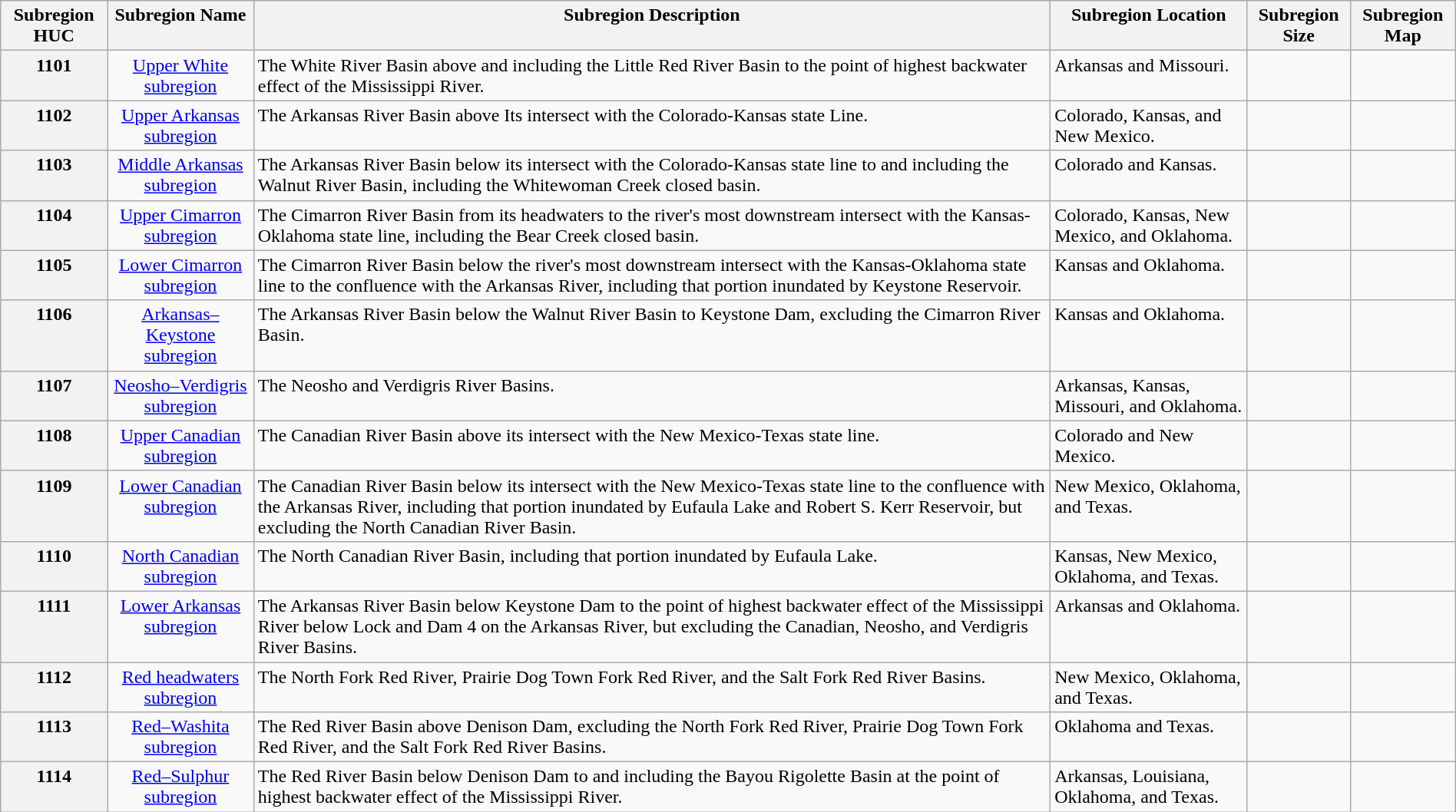<table class="wikitable" border="1" style="margin: 1em auto 1em auto;">
<tr valign="top">
<th scope="col">Subregion HUC</th>
<th scope="col">Subregion Name</th>
<th scope="col">Subregion Description</th>
<th scope="col">Subregion Location</th>
<th scope="col">Subregion Size</th>
<th scope="col">Subregion Map</th>
</tr>
<tr valign="top">
<th scope="row">1101</th>
<td align="center"><a href='#'>Upper White subregion</a></td>
<td align="left">The White River Basin above and including the Little Red River Basin to the point of highest backwater effect of the Mississippi River.</td>
<td>Arkansas and Missouri.</td>
<td align="center"></td>
<td align="right"></td>
</tr>
<tr valign="top">
<th scope="row">1102</th>
<td align="center"><a href='#'>Upper Arkansas subregion</a></td>
<td align="left">The Arkansas River Basin above Its intersect with the Colorado-Kansas state Line.</td>
<td>Colorado, Kansas, and New Mexico.</td>
<td align="center"></td>
<td align="right"></td>
</tr>
<tr valign="top">
<th scope="row">1103</th>
<td align="center"><a href='#'>Middle Arkansas subregion</a></td>
<td align="left">The Arkansas River Basin below its intersect with the Colorado-Kansas state line to and including the Walnut River Basin, including the Whitewoman Creek closed basin.</td>
<td>Colorado and Kansas.</td>
<td align="center"></td>
<td align="right"></td>
</tr>
<tr valign="top">
<th scope="row">1104</th>
<td align="center"><a href='#'>Upper Cimarron subregion</a></td>
<td align="left">The Cimarron River Basin from its headwaters to the river's most downstream intersect with the Kansas-Oklahoma state line, including the Bear Creek closed basin.</td>
<td>Colorado, Kansas, New Mexico, and Oklahoma.</td>
<td align="center"></td>
<td align="right"></td>
</tr>
<tr valign="top">
<th scope="row">1105</th>
<td align="center"><a href='#'>Lower Cimarron subregion</a></td>
<td align="left">The Cimarron River Basin below the river's most downstream intersect with the Kansas-Oklahoma state line to the confluence with the Arkansas River, including that portion inundated by Keystone Reservoir.</td>
<td>Kansas and Oklahoma.</td>
<td align="center"></td>
<td align="right"></td>
</tr>
<tr valign="top">
<th scope="row">1106</th>
<td align="center"><a href='#'>Arkansas–Keystone subregion</a></td>
<td align="left">The Arkansas River Basin below the Walnut River Basin to Keystone Dam, excluding the Cimarron River Basin.</td>
<td>Kansas and Oklahoma.</td>
<td align="center"></td>
<td align="right"></td>
</tr>
<tr valign="top">
<th scope="row">1107</th>
<td align="center"><a href='#'>Neosho–Verdigris subregion</a></td>
<td align="left">The Neosho and Verdigris River Basins.</td>
<td>Arkansas, Kansas, Missouri, and Oklahoma.</td>
<td align="center"></td>
<td align="right"></td>
</tr>
<tr valign="top">
<th scope="row">1108</th>
<td align="center"><a href='#'>Upper Canadian subregion</a></td>
<td align="left">The Canadian River Basin above its intersect with the New Mexico-Texas state line.</td>
<td>Colorado and New Mexico.</td>
<td align="center"></td>
<td align="right"></td>
</tr>
<tr valign="top">
<th scope="row">1109</th>
<td align="center"><a href='#'>Lower Canadian subregion</a></td>
<td align="left">The Canadian River Basin below its intersect with the New Mexico-Texas state line to the confluence with the Arkansas River, including that portion inundated by Eufaula Lake and Robert S. Kerr Reservoir, but excluding the North Canadian River Basin.</td>
<td>New Mexico, Oklahoma, and Texas.</td>
<td align="center"></td>
<td align="right"></td>
</tr>
<tr valign="top">
<th scope="row">1110</th>
<td align="center"><a href='#'>North Canadian subregion</a></td>
<td align="left">The North Canadian River Basin, including that portion inundated by Eufaula Lake.</td>
<td>Kansas, New Mexico, Oklahoma, and Texas.</td>
<td align="center"></td>
<td align="right"></td>
</tr>
<tr valign="top">
<th scope="row">1111</th>
<td align="center"><a href='#'>Lower Arkansas subregion</a></td>
<td align="left">The Arkansas River Basin below Keystone Dam to the point of highest backwater effect of the Mississippi River below Lock and Dam 4 on the Arkansas River, but excluding the Canadian, Neosho, and Verdigris River Basins.</td>
<td>Arkansas and Oklahoma.</td>
<td align="center"></td>
<td align="right"></td>
</tr>
<tr valign="top">
<th scope="row">1112</th>
<td align="center"><a href='#'>Red headwaters subregion</a></td>
<td align="left">The North Fork Red River, Prairie Dog Town Fork Red River, and the Salt Fork Red River Basins.</td>
<td>New Mexico, Oklahoma, and Texas.</td>
<td align="center"></td>
<td align="right"></td>
</tr>
<tr valign="top">
<th scope="row">1113</th>
<td align="center"><a href='#'>Red–Washita subregion</a></td>
<td align="left">The Red River Basin above Denison Dam, excluding the North Fork Red River, Prairie Dog Town Fork Red River, and the Salt Fork Red River Basins.</td>
<td>Oklahoma and Texas.</td>
<td align="center"></td>
<td align="right"></td>
</tr>
<tr valign="top">
<th scope="row">1114</th>
<td align="center"><a href='#'>Red–Sulphur subregion</a></td>
<td align="left">The Red River Basin below Denison Dam to and including the Bayou Rigolette Basin at the point of highest backwater effect of the Mississippi River.</td>
<td>Arkansas, Louisiana, Oklahoma, and Texas.</td>
<td align="center"></td>
<td align="right"></td>
</tr>
</table>
